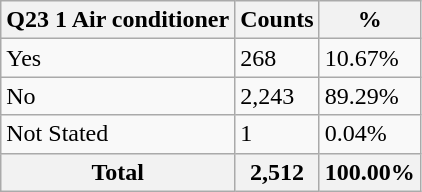<table class="wikitable sortable">
<tr>
<th>Q23 1 Air conditioner</th>
<th>Counts</th>
<th>%</th>
</tr>
<tr>
<td>Yes</td>
<td>268</td>
<td>10.67%</td>
</tr>
<tr>
<td>No</td>
<td>2,243</td>
<td>89.29%</td>
</tr>
<tr>
<td>Not Stated</td>
<td>1</td>
<td>0.04%</td>
</tr>
<tr>
<th>Total</th>
<th>2,512</th>
<th>100.00%</th>
</tr>
</table>
